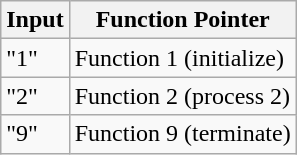<table class="wikitable">
<tr>
<th>Input</th>
<th>Function Pointer</th>
</tr>
<tr>
<td>"1"</td>
<td>Function 1 (initialize)</td>
</tr>
<tr>
<td>"2"</td>
<td>Function 2 (process 2)</td>
</tr>
<tr>
<td>"9"</td>
<td>Function 9 (terminate)</td>
</tr>
</table>
